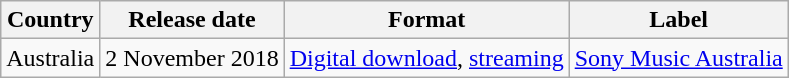<table class="wikitable">
<tr>
<th>Country</th>
<th>Release date</th>
<th>Format</th>
<th>Label</th>
</tr>
<tr>
<td>Australia</td>
<td>2 November 2018</td>
<td><a href='#'>Digital download</a>, <a href='#'>streaming</a></td>
<td><a href='#'>Sony Music Australia</a></td>
</tr>
</table>
